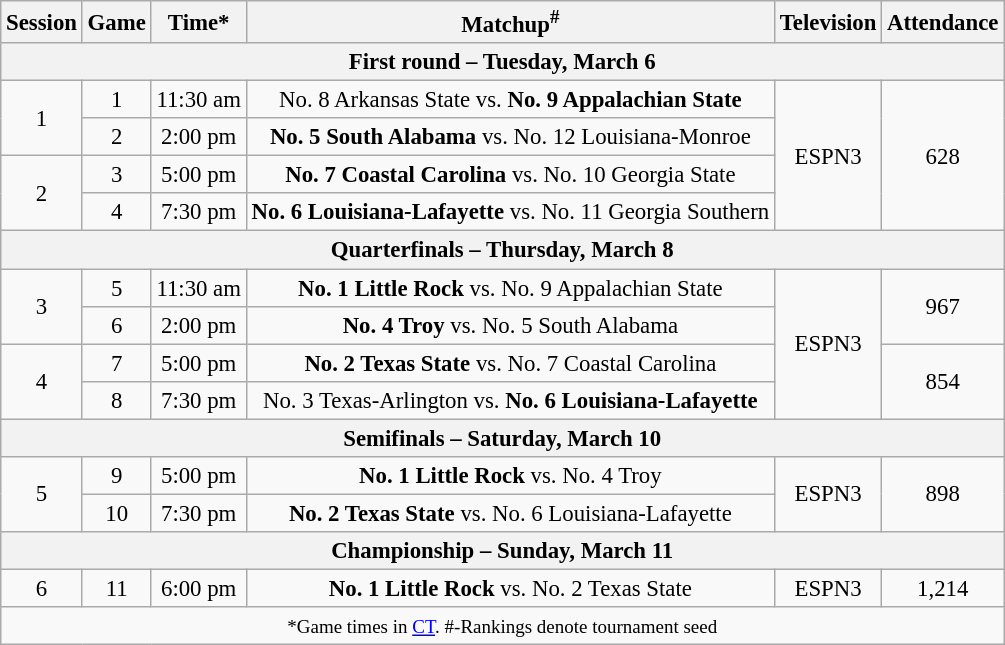<table class="wikitable" style="font-size: 95%; text-align:center;">
<tr>
<th>Session</th>
<th>Game</th>
<th>Time*</th>
<th>Matchup<sup>#</sup></th>
<th>Television</th>
<th>Attendance</th>
</tr>
<tr>
<th colspan=6>First round – Tuesday, March 6</th>
</tr>
<tr>
<td rowspan=2>1</td>
<td>1</td>
<td>11:30 am</td>
<td>No. 8 Arkansas State vs. <strong>No. 9 Appalachian State</strong></td>
<td rowspan=4>ESPN3</td>
<td rowspan=4>628</td>
</tr>
<tr>
<td>2</td>
<td>2:00 pm</td>
<td><strong>No. 5 South Alabama</strong> vs. No. 12 Louisiana-Monroe</td>
</tr>
<tr>
<td rowspan=2>2</td>
<td>3</td>
<td>5:00 pm</td>
<td><strong>No. 7 Coastal Carolina</strong> vs. No. 10 Georgia State</td>
</tr>
<tr>
<td>4</td>
<td>7:30 pm</td>
<td><strong>No. 6 Louisiana-Lafayette</strong> vs. No. 11 Georgia Southern</td>
</tr>
<tr>
<th colspan=6>Quarterfinals – Thursday, March 8</th>
</tr>
<tr>
<td rowspan=2>3</td>
<td>5</td>
<td>11:30 am</td>
<td><strong>No. 1 Little Rock</strong> vs. No. 9 Appalachian State</td>
<td rowspan=4>ESPN3</td>
<td rowspan=2>967</td>
</tr>
<tr>
<td>6</td>
<td>2:00 pm</td>
<td><strong>No. 4 Troy</strong> vs. No. 5 South Alabama</td>
</tr>
<tr>
<td rowspan=2>4</td>
<td>7</td>
<td>5:00 pm</td>
<td><strong>No. 2 Texas State</strong> vs. No. 7 Coastal Carolina</td>
<td rowspan=2>854</td>
</tr>
<tr>
<td>8</td>
<td>7:30 pm</td>
<td>No. 3 Texas-Arlington vs. <strong>No. 6 Louisiana-Lafayette</strong></td>
</tr>
<tr>
<th colspan=6>Semifinals – Saturday, March 10</th>
</tr>
<tr>
<td rowspan=2>5</td>
<td>9</td>
<td>5:00 pm</td>
<td><strong>No. 1 Little Rock</strong> vs. No. 4 Troy</td>
<td rowspan=2>ESPN3</td>
<td rowspan=2>898</td>
</tr>
<tr>
<td>10</td>
<td>7:30 pm</td>
<td><strong>No. 2 Texas State</strong> vs. No. 6 Louisiana-Lafayette</td>
</tr>
<tr>
<th colspan=6>Championship – Sunday, March 11</th>
</tr>
<tr>
<td>6</td>
<td>11</td>
<td>6:00 pm</td>
<td><strong>No. 1 Little Rock</strong> vs. No. 2 Texas State</td>
<td>ESPN3</td>
<td>1,214</td>
</tr>
<tr>
<td colspan=6><small>*Game times in <a href='#'>CT</a>. #-Rankings denote tournament seed</small></td>
</tr>
</table>
